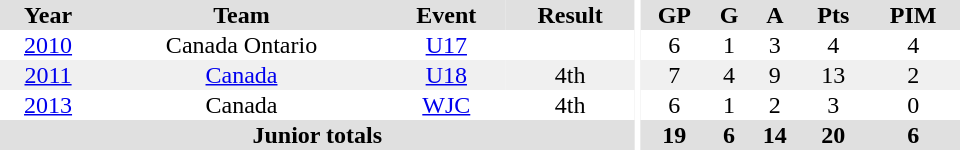<table border="0" cellpadding="1" cellspacing="0" style="text-align:center; width:40em">
<tr bgcolor="#e0e0e0">
<th>Year</th>
<th>Team</th>
<th>Event</th>
<th>Result</th>
<th rowspan="99" bgcolor="#ffffff"></th>
<th>GP</th>
<th>G</th>
<th>A</th>
<th>Pts</th>
<th>PIM</th>
</tr>
<tr>
<td><a href='#'>2010</a></td>
<td>Canada Ontario</td>
<td><a href='#'>U17</a></td>
<td></td>
<td>6</td>
<td>1</td>
<td>3</td>
<td>4</td>
<td>4</td>
</tr>
<tr bgcolor="f0f0f0">
<td><a href='#'>2011</a></td>
<td><a href='#'>Canada</a></td>
<td><a href='#'>U18</a></td>
<td>4th</td>
<td>7</td>
<td>4</td>
<td>9</td>
<td>13</td>
<td>2</td>
</tr>
<tr>
<td><a href='#'>2013</a></td>
<td>Canada</td>
<td><a href='#'>WJC</a></td>
<td>4th</td>
<td>6</td>
<td>1</td>
<td>2</td>
<td>3</td>
<td>0</td>
</tr>
<tr bgcolor="#e0e0e0">
<th colspan="4">Junior totals</th>
<th>19</th>
<th>6</th>
<th>14</th>
<th>20</th>
<th>6</th>
</tr>
</table>
